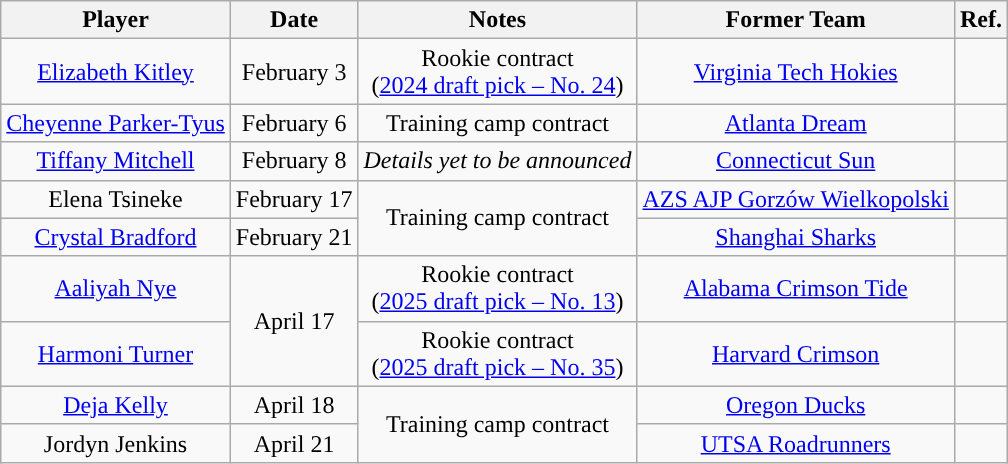<table class="wikitable sortable sortable" style="text-align: center">
<tr>
<th>Player</th>
<th>Date</th>
<th>Notes</th>
<th>Former Team</th>
<th>Ref.</th>
</tr>
<tr>
<td><a href='#'>Elizabeth Kitley</a></td>
<td>February 3</td>
<td>Rookie contract<br>(<a href='#'>2024 draft pick – No. 24</a>)</td>
<td><a href='#'>Virginia Tech Hokies</a></td>
<td></td>
</tr>
<tr>
<td><a href='#'>Cheyenne Parker-Tyus</a></td>
<td>February 6</td>
<td>Training camp contract</td>
<td><a href='#'>Atlanta Dream</a></td>
<td></td>
</tr>
<tr>
<td><a href='#'>Tiffany Mitchell</a></td>
<td>February 8</td>
<td><em>Details yet to be announced</em></td>
<td><a href='#'>Connecticut Sun</a></td>
<td></td>
</tr>
<tr>
<td>Elena Tsineke</td>
<td>February 17</td>
<td rowspan=2>Training camp contract</td>
<td><a href='#'>AZS AJP Gorzów Wielkopolski</a></td>
<td></td>
</tr>
<tr>
<td><a href='#'>Crystal Bradford</a></td>
<td>February 21</td>
<td><a href='#'>Shanghai Sharks</a></td>
<td></td>
</tr>
<tr>
<td><a href='#'>Aaliyah Nye</a></td>
<td rowspan=2>April 17</td>
<td>Rookie contract<br>(<a href='#'>2025 draft pick – No. 13</a>)</td>
<td><a href='#'>Alabama Crimson Tide</a></td>
<td></td>
</tr>
<tr>
<td><a href='#'>Harmoni Turner</a></td>
<td>Rookie contract<br>(<a href='#'>2025 draft pick – No. 35</a>)</td>
<td><a href='#'>Harvard Crimson</a></td>
<td></td>
</tr>
<tr>
<td><a href='#'>Deja Kelly</a></td>
<td>April 18</td>
<td rowspan=2>Training camp contract</td>
<td><a href='#'>Oregon Ducks</a></td>
<td></td>
</tr>
<tr>
<td>Jordyn Jenkins</td>
<td>April 21</td>
<td><a href='#'>UTSA Roadrunners</a></td>
<td></td>
</tr>
</table>
